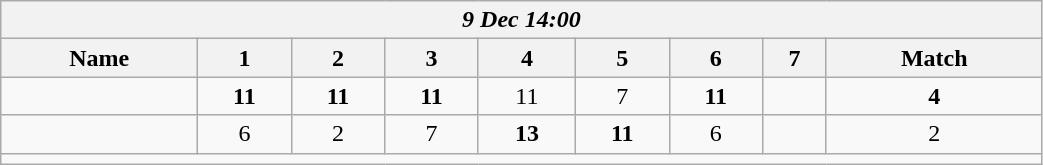<table class=wikitable style="text-align:center; width: 55%">
<tr>
<th colspan=17><em> 9 Dec 14:00</em></th>
</tr>
<tr>
<th>Name</th>
<th>1</th>
<th>2</th>
<th>3</th>
<th>4</th>
<th>5</th>
<th>6</th>
<th>7</th>
<th>Match</th>
</tr>
<tr>
<td style="text-align:left;"><strong></strong></td>
<td><strong>11</strong></td>
<td><strong>11</strong></td>
<td><strong>11</strong></td>
<td>11</td>
<td>7</td>
<td><strong>11</strong></td>
<td></td>
<td><strong>4</strong></td>
</tr>
<tr>
<td style="text-align:left;"></td>
<td>6</td>
<td>2</td>
<td>7</td>
<td><strong>13</strong></td>
<td><strong>11</strong></td>
<td>6</td>
<td></td>
<td>2</td>
</tr>
<tr>
<td colspan=17></td>
</tr>
</table>
